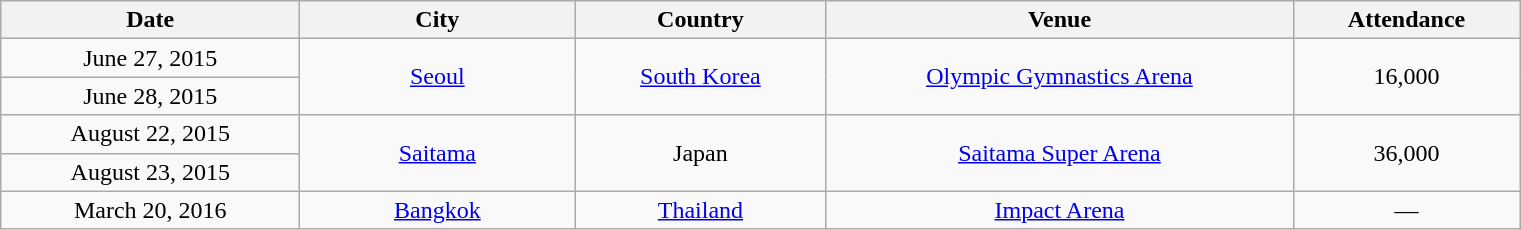<table class="wikitable" style="text-align:center;">
<tr>
<th scope="col" style="width:12em;">Date</th>
<th scope="col" style="width:11em;">City</th>
<th scope="col" style="width:10em;">Country</th>
<th scope="col" style="width:19em;">Venue</th>
<th scope="col" style="width:9em;">Attendance</th>
</tr>
<tr>
<td>June 27, 2015</td>
<td rowspan="2"><a href='#'>Seoul</a></td>
<td rowspan="2"><a href='#'>South Korea</a></td>
<td rowspan="2"><a href='#'>Olympic Gymnastics Arena</a></td>
<td rowspan="2">16,000</td>
</tr>
<tr>
<td>June 28, 2015</td>
</tr>
<tr>
<td>August 22, 2015</td>
<td rowspan="2"><a href='#'>Saitama</a></td>
<td rowspan="2">Japan</td>
<td rowspan="2"><a href='#'>Saitama Super Arena</a></td>
<td rowspan="2">36,000</td>
</tr>
<tr>
<td>August 23, 2015</td>
</tr>
<tr>
<td>March 20, 2016</td>
<td><a href='#'>Bangkok</a></td>
<td><a href='#'>Thailand</a></td>
<td><a href='#'>Impact Arena</a></td>
<td>—</td>
</tr>
</table>
